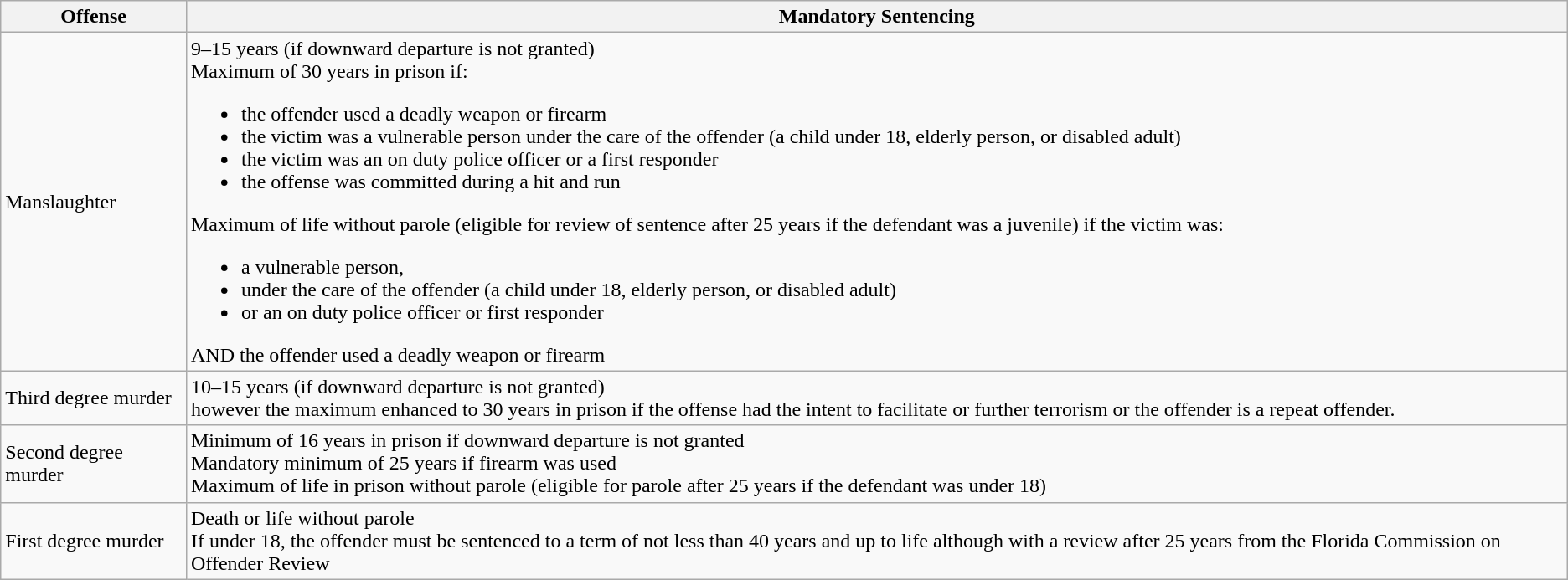<table class="wikitable">
<tr>
<th>Offense</th>
<th>Mandatory Sentencing</th>
</tr>
<tr>
<td>Manslaughter</td>
<td>9–15 years (if downward departure is not granted)<br>Maximum of 30 years in prison if:<ul><li>the offender used a deadly weapon or firearm</li><li>the victim was a vulnerable person under the care of the offender (a child under 18, elderly person, or disabled adult)</li><li>the victim was an on duty police officer or a first responder</li><li>the offense was committed during a hit and run</li></ul>Maximum of life without parole (eligible for review of sentence after 25 years if the defendant was a juvenile) if the victim was:<ul><li>a vulnerable person,</li><li>under the care of the offender (a child under 18, elderly person, or disabled adult)</li><li>or an on duty police officer or first responder</li></ul>AND the offender used a deadly weapon or firearm</td>
</tr>
<tr>
<td>Third degree murder</td>
<td>10–15 years (if downward departure is not granted)<br>however the maximum enhanced to 30 years in prison if the offense had the intent to facilitate or further terrorism or the offender is a repeat offender.</td>
</tr>
<tr>
<td>Second degree murder</td>
<td>Minimum of 16 years in prison if downward departure is not granted<br>Mandatory minimum of 25 years if firearm was used<br>Maximum of life in prison without parole (eligible for parole after 25 years if the defendant was under 18)</td>
</tr>
<tr>
<td>First degree murder</td>
<td>Death or life without parole<br>If under 18, the offender must be sentenced to a term of not less than 40 years and up to life although with a review after 25 years from the Florida Commission on Offender Review</td>
</tr>
</table>
